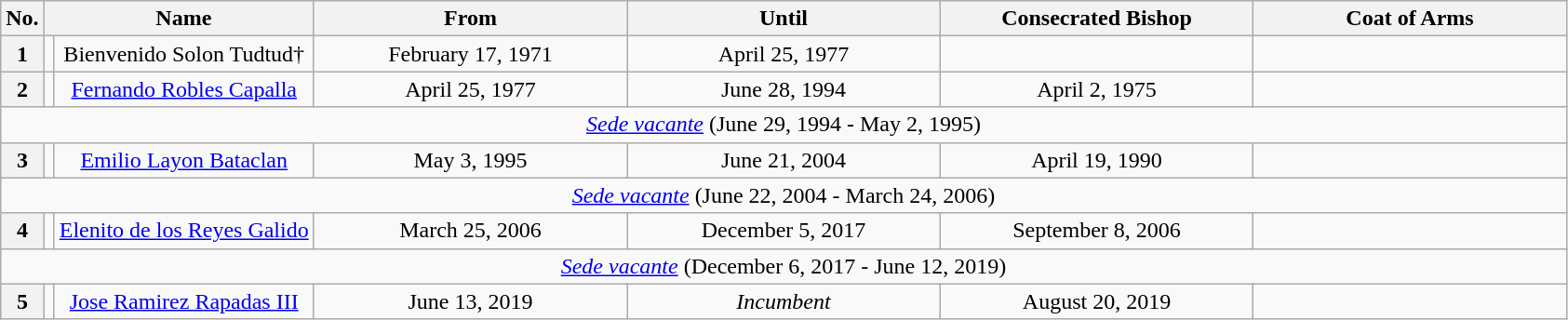<table class="wikitable" style="text-align:center;">
<tr>
<th scope="col">No.</th>
<th scope="col" style="border-right:none;"></th>
<th scope="col" style="border-left:none;">Name</th>
<th scope="col" style="width:20%;">From</th>
<th scope="col" style="width:20%;">Until</th>
<th scope="col" style="width:20%;">Consecrated Bishop</th>
<th scope="col" style="width:20%;">Coat of Arms</th>
</tr>
<tr>
<th scope="row">1</th>
<td></td>
<td>Bienvenido Solon Tudtud†</td>
<td>February 17, 1971<br></td>
<td>April 25, 1977<br></td>
<td></td>
<td></td>
</tr>
<tr>
<th scope="row">2</th>
<td></td>
<td><a href='#'>Fernando Robles Capalla</a></td>
<td>April 25, 1977<br></td>
<td>June 28, 1994<br></td>
<td>April 2, 1975</td>
<td></td>
</tr>
<tr>
<td colspan="7"><em><a href='#'>Sede vacante</a></em> (June 29, 1994 - May 2, 1995)</td>
</tr>
<tr>
<th scope="row">3</th>
<td></td>
<td><a href='#'>Emilio Layon Bataclan</a></td>
<td>May 3, 1995<br></td>
<td>June 21, 2004<br></td>
<td>April 19, 1990</td>
<td></td>
</tr>
<tr>
<td colspan="7"><em><a href='#'>Sede vacante</a></em> (June 22, 2004 - March 24, 2006)</td>
</tr>
<tr>
<th scope="row">4</th>
<td></td>
<td><a href='#'>Elenito de los Reyes Galido</a></td>
<td>March 25, 2006<br></td>
<td>December 5, 2017<br></td>
<td>September 8, 2006</td>
<td></td>
</tr>
<tr>
<td colspan="7"><em><a href='#'>Sede vacante</a></em> (December 6, 2017 - June 12, 2019)<br></td>
</tr>
<tr>
<th scope="row">5</th>
<td></td>
<td><a href='#'>Jose Ramirez Rapadas III</a></td>
<td>June 13, 2019<br></td>
<td><em>Incumbent</em></td>
<td>August 20, 2019</td>
<td></td>
</tr>
</table>
